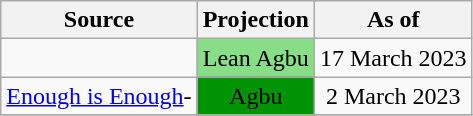<table class="wikitable" style="text-align:center">
<tr>
<th>Source</th>
<th colspan=2>Projection</th>
<th>As of</th>
</tr>
<tr>
<td align="left"></td>
<td colspan=2 bgcolor=#87de87>Lean Agbu</td>
<td>17 March 2023</td>
</tr>
<tr>
<td align="left"><a href='#'>Enough is Enough</a>-<br></td>
<td colspan=2 bgcolor=#009404>Agbu</td>
<td>2 March 2023</td>
</tr>
<tr>
</tr>
</table>
